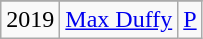<table class="wikitable" style="text-align:center">
<tr>
</tr>
<tr>
<td>2019</td>
<td><a href='#'>Max Duffy</a></td>
<td><a href='#'>P</a></td>
</tr>
</table>
